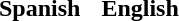<table cellpadding=6 style="font-size:100%">
<tr>
<th>Spanish</th>
<th>English</th>
</tr>
<tr style="vertical-align:top; white-space:nowrap;">
<td><br></td>
<td><br></td>
</tr>
</table>
